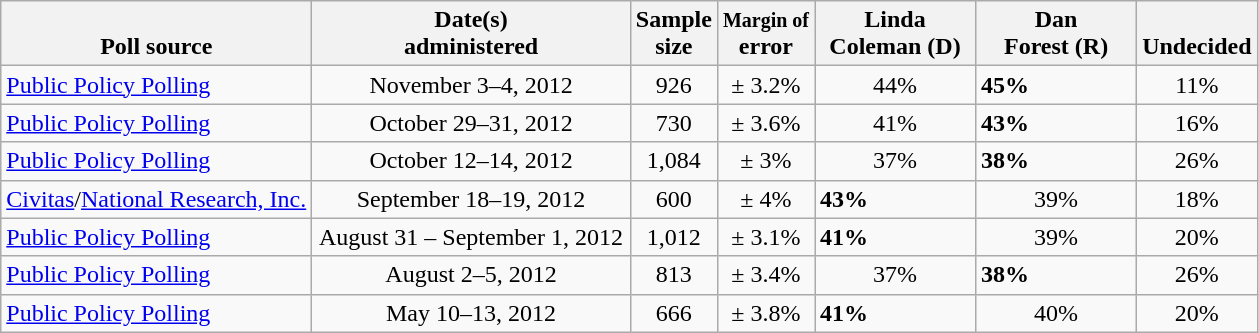<table class="wikitable">
<tr valign= bottom>
<th>Poll source</th>
<th style="width:205px;">Date(s)<br>administered</th>
<th class=small>Sample<br>size</th>
<th><small>Margin of</small><br>error</th>
<th width=100px>Linda<br>Coleman (D)</th>
<th width=100px>Dan<br>Forest (R)</th>
<th>Undecided</th>
</tr>
<tr>
<td><a href='#'>Public Policy Polling</a></td>
<td align=center>November 3–4, 2012</td>
<td align=center>926</td>
<td align=center>± 3.2%</td>
<td align=center>44%</td>
<td><strong>45%</strong></td>
<td align=center>11%</td>
</tr>
<tr>
<td><a href='#'>Public Policy Polling</a></td>
<td align=center>October 29–31, 2012</td>
<td align=center>730</td>
<td align=center>± 3.6%</td>
<td align=center>41%</td>
<td><strong>43%</strong></td>
<td align=center>16%</td>
</tr>
<tr>
<td><a href='#'>Public Policy Polling</a></td>
<td align=center>October 12–14, 2012</td>
<td align=center>1,084</td>
<td align=center>± 3%</td>
<td align=center>37%</td>
<td><strong>38%</strong></td>
<td align=center>26%</td>
</tr>
<tr>
<td><a href='#'>Civitas</a>/<a href='#'>National Research, Inc.</a></td>
<td align=center>September 18–19, 2012</td>
<td align=center>600</td>
<td align=center>± 4%</td>
<td><strong>43%</strong></td>
<td align=center>39%</td>
<td align=center>18%</td>
</tr>
<tr>
<td><a href='#'>Public Policy Polling</a></td>
<td align=center>August 31 – September 1, 2012</td>
<td align=center>1,012</td>
<td align=center>± 3.1%</td>
<td><strong>41%</strong></td>
<td align=center>39%</td>
<td align=center>20%</td>
</tr>
<tr>
<td><a href='#'>Public Policy Polling</a></td>
<td align=center>August 2–5, 2012</td>
<td align=center>813</td>
<td align=center>± 3.4%</td>
<td align=center>37%</td>
<td><strong>38%</strong></td>
<td align=center>26%</td>
</tr>
<tr>
<td><a href='#'>Public Policy Polling</a></td>
<td align=center>May 10–13, 2012</td>
<td align=center>666</td>
<td align=center>± 3.8%</td>
<td><strong>41%</strong></td>
<td align=center>40%</td>
<td align=center>20%</td>
</tr>
</table>
